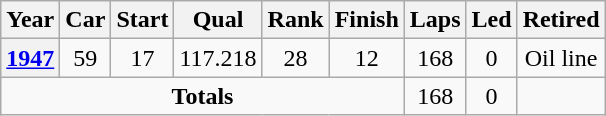<table class="wikitable" style="text-align:center">
<tr>
<th>Year</th>
<th>Car</th>
<th>Start</th>
<th>Qual</th>
<th>Rank</th>
<th>Finish</th>
<th>Laps</th>
<th>Led</th>
<th>Retired</th>
</tr>
<tr>
<th><a href='#'>1947</a></th>
<td>59</td>
<td>17</td>
<td>117.218</td>
<td>28</td>
<td>12</td>
<td>168</td>
<td>0</td>
<td>Oil line</td>
</tr>
<tr>
<td colspan=6><strong>Totals</strong></td>
<td>168</td>
<td>0</td>
<td></td>
</tr>
</table>
